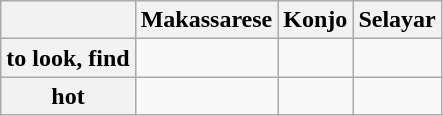<table class="wikitable">
<tr>
<th></th>
<th>Makassarese</th>
<th>Konjo</th>
<th>Selayar</th>
</tr>
<tr>
<th>to look, find</th>
<td></td>
<td></td>
<td></td>
</tr>
<tr>
<th>hot</th>
<td></td>
<td></td>
<td></td>
</tr>
</table>
